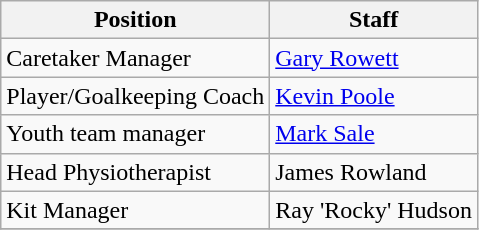<table class="wikitable">
<tr>
<th>Position</th>
<th>Staff</th>
</tr>
<tr>
<td>Caretaker Manager</td>
<td> <a href='#'>Gary Rowett</a></td>
</tr>
<tr>
<td>Player/Goalkeeping Coach</td>
<td> <a href='#'>Kevin Poole</a></td>
</tr>
<tr>
<td>Youth team manager</td>
<td> <a href='#'>Mark Sale</a></td>
</tr>
<tr>
<td>Head Physiotherapist</td>
<td> James Rowland</td>
</tr>
<tr>
<td>Kit Manager</td>
<td> Ray 'Rocky' Hudson</td>
</tr>
<tr>
</tr>
</table>
